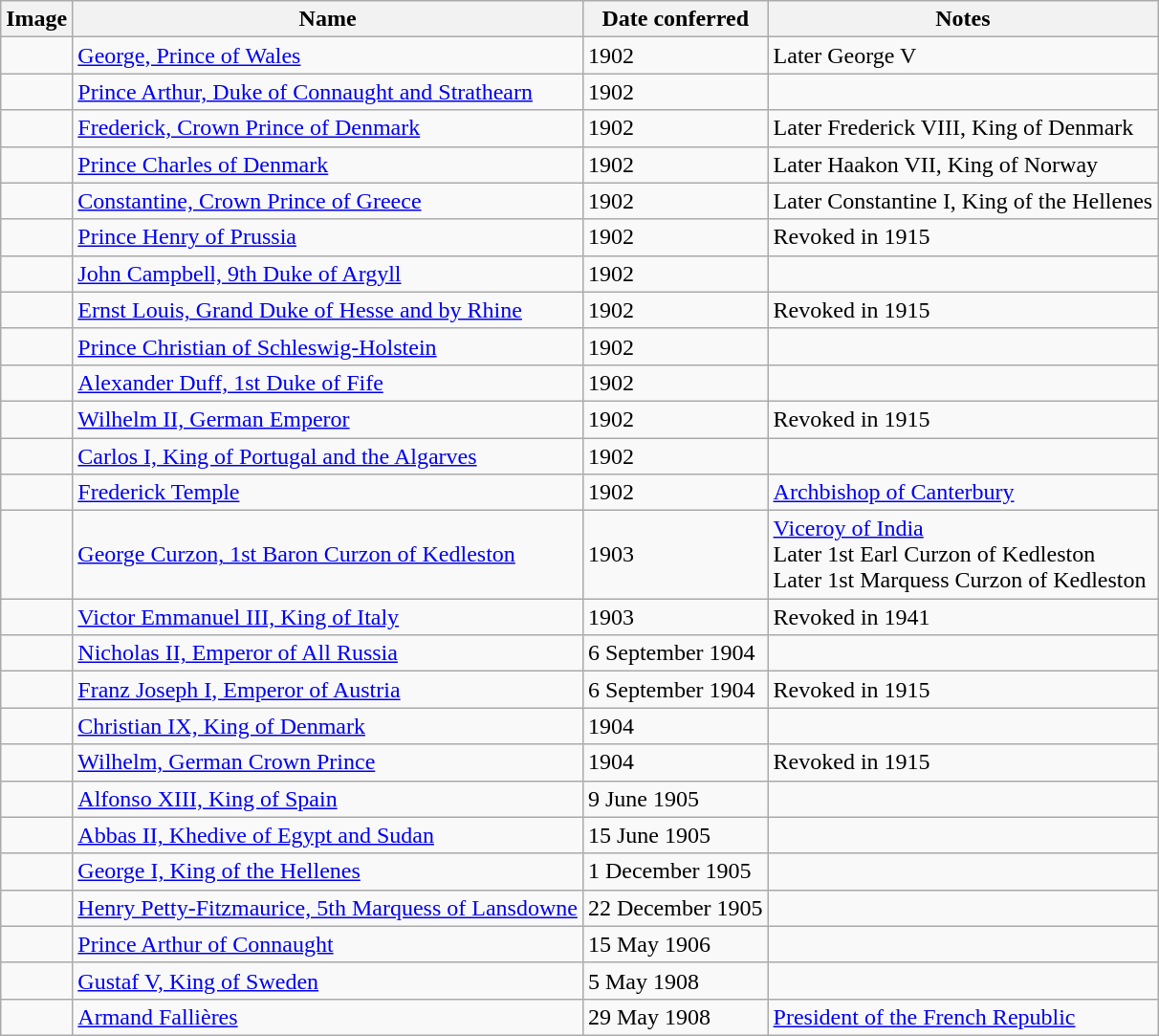<table class="wikitable">
<tr>
<th>Image</th>
<th>Name</th>
<th>Date conferred</th>
<th>Notes</th>
</tr>
<tr>
<td></td>
<td><a href='#'>George, Prince of Wales</a> </td>
<td>1902</td>
<td>Later George V</td>
</tr>
<tr>
<td></td>
<td><a href='#'>Prince Arthur, Duke of Connaught and Strathearn</a> </td>
<td>1902</td>
<td></td>
</tr>
<tr>
<td></td>
<td><a href='#'>Frederick, Crown Prince of Denmark</a> </td>
<td>1902</td>
<td>Later Frederick VIII, King of Denmark</td>
</tr>
<tr>
<td></td>
<td><a href='#'>Prince Charles of Denmark</a> </td>
<td>1902</td>
<td>Later Haakon VII, King of Norway</td>
</tr>
<tr>
<td></td>
<td><a href='#'>Constantine, Crown Prince of Greece</a> </td>
<td>1902</td>
<td>Later Constantine I, King of the Hellenes</td>
</tr>
<tr>
<td></td>
<td><a href='#'>Prince Henry of Prussia</a> </td>
<td>1902</td>
<td>Revoked in 1915</td>
</tr>
<tr>
<td></td>
<td><a href='#'>John Campbell, 9th Duke of Argyll</a> </td>
<td>1902</td>
<td></td>
</tr>
<tr>
<td></td>
<td><a href='#'>Ernst Louis, Grand Duke of Hesse and by Rhine</a> </td>
<td>1902</td>
<td>Revoked in 1915</td>
</tr>
<tr>
<td></td>
<td><a href='#'>Prince Christian of Schleswig-Holstein</a> </td>
<td>1902</td>
<td></td>
</tr>
<tr>
<td></td>
<td><a href='#'>Alexander Duff, 1st Duke of Fife</a> </td>
<td>1902</td>
<td></td>
</tr>
<tr>
<td></td>
<td><a href='#'>Wilhelm II, German Emperor</a> </td>
<td>1902</td>
<td>Revoked in 1915</td>
</tr>
<tr>
<td></td>
<td><a href='#'>Carlos I, King of Portugal and the Algarves</a> </td>
<td>1902</td>
<td></td>
</tr>
<tr>
<td></td>
<td><a href='#'>Frederick Temple</a></td>
<td>1902</td>
<td><a href='#'>Archbishop of Canterbury</a></td>
</tr>
<tr>
<td></td>
<td><a href='#'>George Curzon, 1st Baron Curzon of Kedleston</a> </td>
<td>1903</td>
<td><a href='#'>Viceroy of India</a><br>Later 1st Earl Curzon of Kedleston<br>Later 1st Marquess Curzon of Kedleston</td>
</tr>
<tr>
<td></td>
<td><a href='#'>Victor Emmanuel III, King of Italy</a> </td>
<td>1903</td>
<td>Revoked in 1941</td>
</tr>
<tr>
<td></td>
<td><a href='#'>Nicholas II, Emperor of All Russia</a> </td>
<td>6 September 1904</td>
<td></td>
</tr>
<tr>
<td></td>
<td><a href='#'>Franz Joseph I, Emperor of Austria</a> </td>
<td>6 September 1904</td>
<td>Revoked in 1915</td>
</tr>
<tr>
<td></td>
<td><a href='#'>Christian IX, King of Denmark</a> </td>
<td>1904</td>
<td></td>
</tr>
<tr>
<td></td>
<td><a href='#'>Wilhelm, German Crown Prince</a> </td>
<td>1904</td>
<td>Revoked in 1915</td>
</tr>
<tr>
<td></td>
<td><a href='#'>Alfonso XIII, King of Spain</a> </td>
<td>9 June 1905</td>
<td></td>
</tr>
<tr>
<td></td>
<td><a href='#'>Abbas II, Khedive of Egypt and Sudan</a> </td>
<td>15 June 1905</td>
<td></td>
</tr>
<tr>
<td></td>
<td><a href='#'>George I, King of the Hellenes</a> </td>
<td>1 December 1905</td>
<td></td>
</tr>
<tr>
<td></td>
<td><a href='#'>Henry Petty-Fitzmaurice, 5th Marquess of Lansdowne</a> </td>
<td>22 December 1905</td>
<td></td>
</tr>
<tr>
<td></td>
<td><a href='#'>Prince Arthur of Connaught</a> </td>
<td>15 May 1906</td>
<td></td>
</tr>
<tr>
<td></td>
<td><a href='#'>Gustaf V, King of Sweden</a> </td>
<td>5 May 1908</td>
<td></td>
</tr>
<tr>
<td></td>
<td><a href='#'>Armand Fallières</a></td>
<td>29 May 1908</td>
<td><a href='#'>President of the French Republic</a></td>
</tr>
</table>
